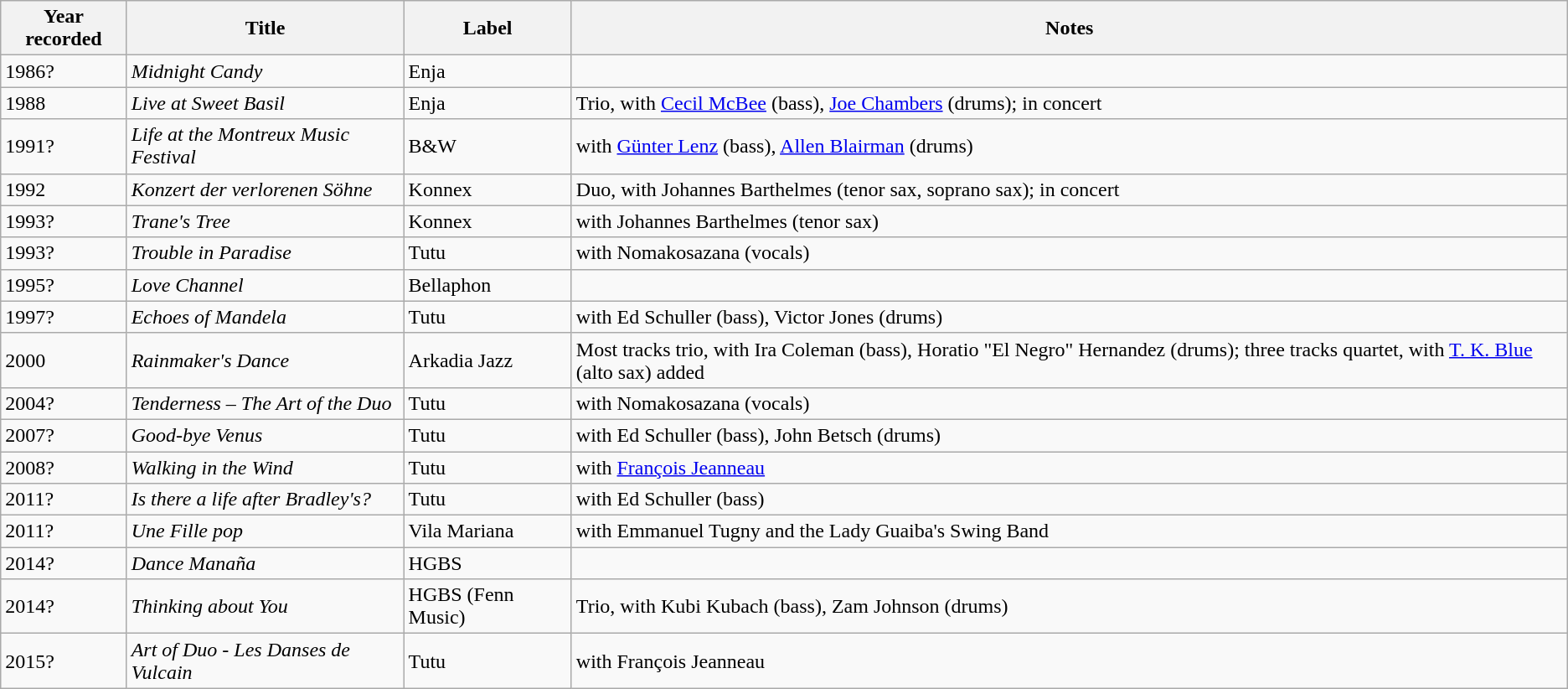<table class="wikitable sortable">
<tr>
<th>Year recorded</th>
<th>Title</th>
<th>Label</th>
<th>Notes</th>
</tr>
<tr>
<td>1986?</td>
<td><em>Midnight Candy</em></td>
<td>Enja</td>
<td></td>
</tr>
<tr>
<td>1988</td>
<td><em>Live at Sweet Basil</em></td>
<td>Enja</td>
<td>Trio, with <a href='#'>Cecil McBee</a> (bass), <a href='#'>Joe Chambers</a> (drums); in concert</td>
</tr>
<tr>
<td>1991?</td>
<td><em>Life at the Montreux Music Festival</em></td>
<td>B&W</td>
<td>with <a href='#'>Günter Lenz</a> (bass), <a href='#'>Allen Blairman</a> (drums)</td>
</tr>
<tr>
<td>1992</td>
<td><em>Konzert der verlorenen Söhne</em></td>
<td>Konnex</td>
<td>Duo, with Johannes Barthelmes (tenor sax, soprano sax); in concert</td>
</tr>
<tr>
<td>1993?</td>
<td><em>Trane's Tree</em></td>
<td>Konnex</td>
<td>with Johannes Barthelmes (tenor sax)</td>
</tr>
<tr>
<td>1993?</td>
<td><em>Trouble in Paradise</em></td>
<td>Tutu</td>
<td>with Nomakosazana (vocals)</td>
</tr>
<tr>
<td>1995?</td>
<td><em>Love Channel</em></td>
<td>Bellaphon</td>
<td></td>
</tr>
<tr>
<td>1997?</td>
<td><em>Echoes of Mandela</em></td>
<td>Tutu</td>
<td>with Ed Schuller (bass), Victor Jones (drums)</td>
</tr>
<tr>
<td>2000</td>
<td><em>Rainmaker's Dance</em></td>
<td>Arkadia Jazz</td>
<td>Most tracks trio, with Ira Coleman (bass), Horatio "El Negro" Hernandez (drums); three tracks quartet, with <a href='#'>T. K. Blue</a> (alto sax) added</td>
</tr>
<tr>
<td>2004?</td>
<td><em>Tenderness – The Art of the Duo</em></td>
<td>Tutu</td>
<td>with Nomakosazana (vocals)</td>
</tr>
<tr>
<td>2007?</td>
<td><em>Good-bye Venus</em></td>
<td>Tutu</td>
<td>with Ed Schuller (bass), John Betsch (drums)</td>
</tr>
<tr>
<td>2008?</td>
<td><em>Walking in the Wind</em></td>
<td>Tutu</td>
<td>with <a href='#'>François Jeanneau</a></td>
</tr>
<tr>
<td>2011?</td>
<td><em>Is there a life after Bradley's?</em></td>
<td>Tutu</td>
<td>with Ed Schuller (bass)</td>
</tr>
<tr>
<td>2011?</td>
<td><em>Une Fille pop</em></td>
<td>Vila Mariana</td>
<td>with Emmanuel Tugny and the Lady Guaiba's Swing Band</td>
</tr>
<tr>
<td>2014?</td>
<td><em>Dance Manaña</em></td>
<td>HGBS</td>
<td></td>
</tr>
<tr>
<td>2014?</td>
<td><em>Thinking about You</em></td>
<td>HGBS (Fenn Music)</td>
<td>Trio, with Kubi Kubach (bass), Zam Johnson (drums)</td>
</tr>
<tr>
<td>2015?</td>
<td><em>Art of Duo - Les Danses de Vulcain</em></td>
<td>Tutu</td>
<td>with François Jeanneau</td>
</tr>
</table>
